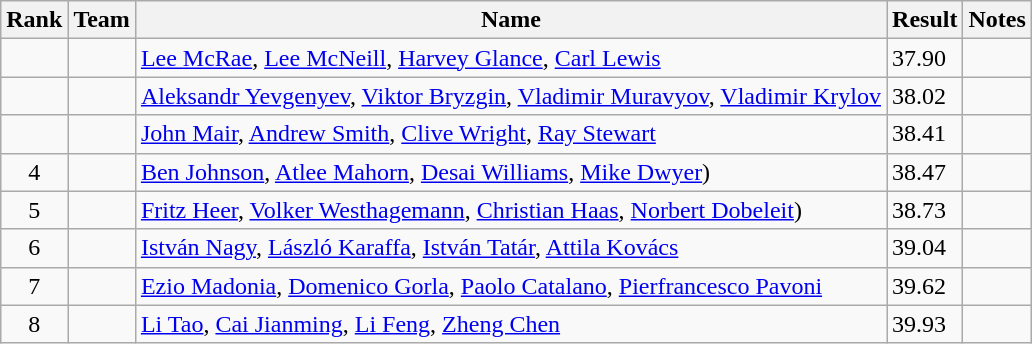<table class="sortable wikitable">
<tr>
<th>Rank</th>
<th>Team</th>
<th>Name</th>
<th>Result</th>
<th>Notes</th>
</tr>
<tr>
<td align="center"></td>
<td></td>
<td><a href='#'>Lee McRae</a>, <a href='#'>Lee McNeill</a>, <a href='#'>Harvey Glance</a>, <a href='#'>Carl Lewis</a></td>
<td>37.90</td>
<td></td>
</tr>
<tr>
<td align="center"></td>
<td></td>
<td><a href='#'>Aleksandr Yevgenyev</a>, <a href='#'>Viktor Bryzgin</a>, <a href='#'>Vladimir Muravyov</a>, <a href='#'>Vladimir Krylov</a></td>
<td>38.02</td>
<td></td>
</tr>
<tr>
<td align="center"></td>
<td></td>
<td><a href='#'>John Mair</a>, <a href='#'>Andrew Smith</a>, <a href='#'>Clive Wright</a>, <a href='#'>Ray Stewart</a></td>
<td>38.41</td>
<td></td>
</tr>
<tr>
<td align="center">4</td>
<td></td>
<td><a href='#'>Ben Johnson</a>, <a href='#'>Atlee Mahorn</a>, <a href='#'>Desai Williams</a>, <a href='#'>Mike Dwyer</a>)</td>
<td>38.47</td>
<td></td>
</tr>
<tr>
<td align="center">5</td>
<td></td>
<td><a href='#'>Fritz Heer</a>, <a href='#'>Volker Westhagemann</a>, <a href='#'>Christian Haas</a>, <a href='#'>Norbert Dobeleit</a>)</td>
<td>38.73</td>
<td></td>
</tr>
<tr>
<td align="center">6</td>
<td></td>
<td><a href='#'>István Nagy</a>, <a href='#'>László Karaffa</a>, <a href='#'>István Tatár</a>, <a href='#'>Attila Kovács</a></td>
<td>39.04</td>
<td></td>
</tr>
<tr>
<td align="center">7</td>
<td></td>
<td><a href='#'>Ezio Madonia</a>, <a href='#'>Domenico Gorla</a>, <a href='#'>Paolo Catalano</a>, <a href='#'>Pierfrancesco Pavoni</a></td>
<td>39.62</td>
<td></td>
</tr>
<tr>
<td align="center">8</td>
<td></td>
<td><a href='#'>Li Tao</a>, <a href='#'>Cai Jianming</a>, <a href='#'>Li Feng</a>, <a href='#'>Zheng Chen</a></td>
<td>39.93</td>
<td></td>
</tr>
</table>
